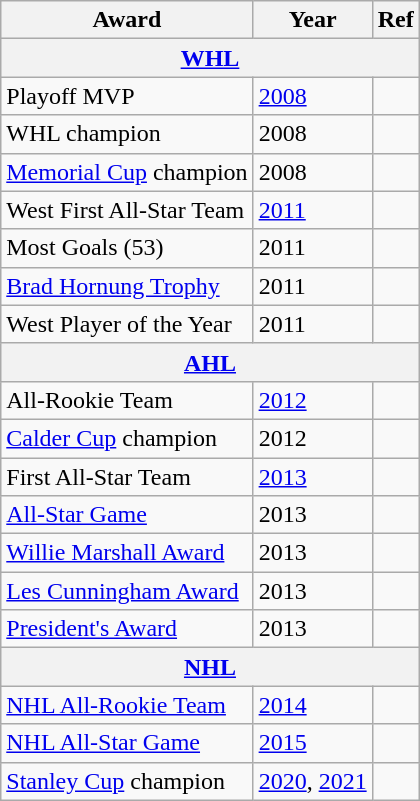<table class="wikitable">
<tr>
<th>Award</th>
<th>Year</th>
<th>Ref</th>
</tr>
<tr>
<th colspan="3"><a href='#'>WHL</a></th>
</tr>
<tr>
<td>Playoff MVP</td>
<td><a href='#'>2008</a></td>
<td></td>
</tr>
<tr>
<td>WHL champion</td>
<td>2008</td>
<td></td>
</tr>
<tr>
<td><a href='#'>Memorial Cup</a> champion</td>
<td>2008</td>
<td></td>
</tr>
<tr>
<td>West First All-Star Team</td>
<td><a href='#'>2011</a></td>
<td></td>
</tr>
<tr>
<td>Most Goals (53)</td>
<td>2011</td>
<td></td>
</tr>
<tr>
<td><a href='#'>Brad Hornung Trophy</a></td>
<td>2011</td>
<td></td>
</tr>
<tr>
<td>West Player of the Year</td>
<td>2011</td>
<td></td>
</tr>
<tr>
<th colspan="3"><a href='#'>AHL</a></th>
</tr>
<tr>
<td>All-Rookie Team</td>
<td><a href='#'>2012</a></td>
<td></td>
</tr>
<tr>
<td><a href='#'>Calder Cup</a> champion</td>
<td>2012</td>
<td></td>
</tr>
<tr>
<td>First All-Star Team</td>
<td><a href='#'>2013</a></td>
<td></td>
</tr>
<tr>
<td><a href='#'>All-Star Game</a></td>
<td>2013</td>
<td></td>
</tr>
<tr>
<td><a href='#'>Willie Marshall Award</a></td>
<td>2013</td>
<td></td>
</tr>
<tr>
<td><a href='#'>Les Cunningham Award</a></td>
<td>2013</td>
<td></td>
</tr>
<tr>
<td><a href='#'>President's Award</a></td>
<td>2013</td>
<td></td>
</tr>
<tr>
<th colspan="3"><a href='#'>NHL</a></th>
</tr>
<tr>
<td><a href='#'>NHL All-Rookie Team</a></td>
<td><a href='#'>2014</a></td>
<td></td>
</tr>
<tr>
<td><a href='#'>NHL All-Star Game</a></td>
<td><a href='#'>2015</a></td>
<td></td>
</tr>
<tr>
<td><a href='#'>Stanley Cup</a> champion</td>
<td><a href='#'>2020</a>, <a href='#'>2021</a></td>
<td></td>
</tr>
</table>
